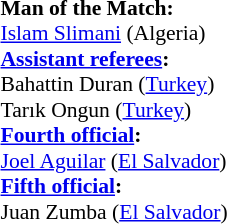<table width=50% style="font-size: 90%">
<tr>
<td><br><strong>Man of the Match:</strong>
<br><a href='#'>Islam Slimani</a> (Algeria)<br><strong><a href='#'>Assistant referees</a>:</strong>
<br>Bahattin Duran (<a href='#'>Turkey</a>)
<br>Tarık Ongun (<a href='#'>Turkey</a>)
<br><strong><a href='#'>Fourth official</a>:</strong>
<br><a href='#'>Joel Aguilar</a> (<a href='#'>El Salvador</a>)
<br><strong><a href='#'>Fifth official</a>:</strong>
<br>Juan Zumba (<a href='#'>El Salvador</a>)</td>
</tr>
</table>
